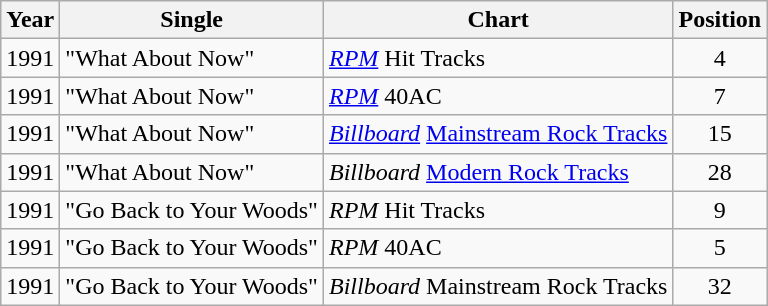<table class="wikitable">
<tr>
<th>Year</th>
<th>Single</th>
<th>Chart</th>
<th>Position</th>
</tr>
<tr>
<td>1991</td>
<td>"What About Now"</td>
<td><em><a href='#'>RPM</a></em> Hit Tracks</td>
<td align="center">4</td>
</tr>
<tr>
<td>1991</td>
<td>"What About Now"</td>
<td><em><a href='#'>RPM</a></em> 40AC</td>
<td align="center">7</td>
</tr>
<tr>
<td>1991</td>
<td>"What About Now"</td>
<td><em><a href='#'>Billboard</a></em> <a href='#'>Mainstream Rock Tracks</a></td>
<td align="center">15</td>
</tr>
<tr>
<td>1991</td>
<td>"What About Now"</td>
<td><em>Billboard</em> <a href='#'>Modern Rock Tracks</a></td>
<td align="center">28</td>
</tr>
<tr>
<td>1991</td>
<td>"Go Back to Your Woods"</td>
<td><em>RPM</em> Hit Tracks</td>
<td align="center">9</td>
</tr>
<tr>
<td>1991</td>
<td>"Go Back to Your Woods"</td>
<td><em>RPM</em> 40AC</td>
<td align="center">5</td>
</tr>
<tr>
<td>1991</td>
<td>"Go Back to Your Woods"</td>
<td><em>Billboard</em> Mainstream Rock Tracks</td>
<td align="center">32</td>
</tr>
</table>
